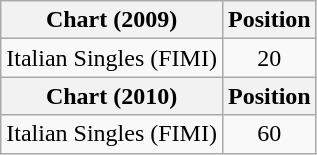<table class="wikitable">
<tr>
<th>Chart (2009)</th>
<th>Position</th>
</tr>
<tr>
<td>Italian Singles (FIMI)</td>
<td style="text-align:center;">20</td>
</tr>
<tr>
<th>Chart (2010)</th>
<th>Position</th>
</tr>
<tr>
<td>Italian Singles (FIMI)</td>
<td align="center">60</td>
</tr>
</table>
